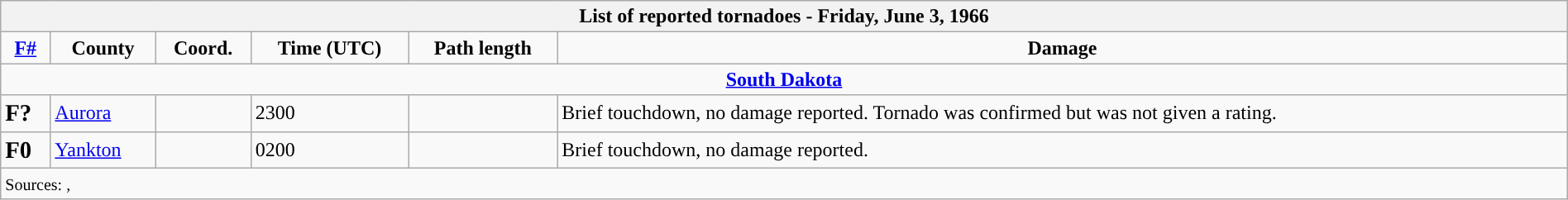<table class="wikitable collapsible" style="width:100%;">
<tr>
<th colspan="6">List of reported tornadoes - Friday, June 3, 1966</th>
</tr>
<tr style="text-align:center;">
<td><strong><a href='#'>F#</a></strong></td>
<td><strong>County</strong></td>
<td><strong>Coord.</strong></td>
<td><strong>Time (UTC)</strong></td>
<td><strong>Path length</strong></td>
<td><strong>Damage</strong></td>
</tr>
<tr>
<td colspan="6" style="text-align:center;"><strong><a href='#'>South Dakota</a></strong></td>
</tr>
<tr>
<td><big><strong>F?</strong></big></td>
<td><a href='#'>Aurora</a></td>
<td></td>
<td>2300</td>
<td></td>
<td>Brief touchdown, no damage reported. Tornado was confirmed but was not given a rating.</td>
</tr>
<tr>
<td><big><strong>F0</strong></big></td>
<td><a href='#'>Yankton</a></td>
<td></td>
<td>0200</td>
<td></td>
<td>Brief touchdown, no damage reported.</td>
</tr>
<tr>
<td colspan="7"><small>Sources: ,</small></td>
</tr>
</table>
